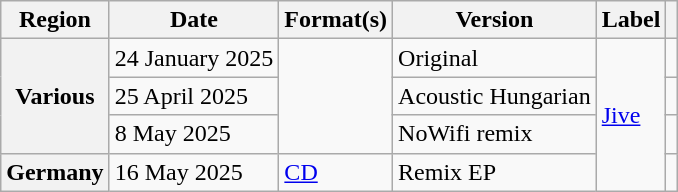<table class="wikitable plainrowheaders">
<tr>
<th scope="col">Region</th>
<th scope="col">Date</th>
<th scope="col">Format(s)</th>
<th scope="col">Version</th>
<th scope="col">Label</th>
<th scope="col"></th>
</tr>
<tr>
<th scope="row" rowspan="3">Various</th>
<td>24 January 2025</td>
<td rowspan="3"></td>
<td>Original</td>
<td rowspan="4"><a href='#'>Jive</a></td>
<td></td>
</tr>
<tr>
<td>25 April 2025</td>
<td>Acoustic Hungarian</td>
<td></td>
</tr>
<tr>
<td>8 May 2025</td>
<td>NoWifi remix</td>
<td></td>
</tr>
<tr>
<th scope="row">Germany</th>
<td>16 May 2025</td>
<td><a href='#'>CD</a></td>
<td>Remix EP</td>
<td></td>
</tr>
</table>
